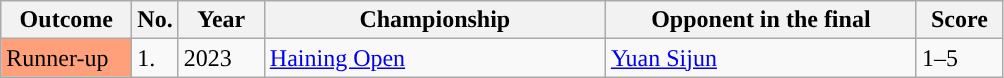<table class="wikitable sortable">
<tr>
<th style="width:80px;">Outcome</th>
<th style="width:20px;">No.</th>
<th style="width:50px;">Year</th>
<th style="width:220px;">Championship</th>
<th style="width:200px;">Opponent in the final</th>
<th style="width:50px;">Score</th>
</tr>
<tr>
<td style="background:#ffa07a;">Runner-up</td>
<td>1.</td>
<td>2023</td>
<td><a href='#'>Haining Open</a></td>
<td> <a href='#'>Yuan Sijun</a></td>
<td>1–5 </td>
</tr>
</table>
